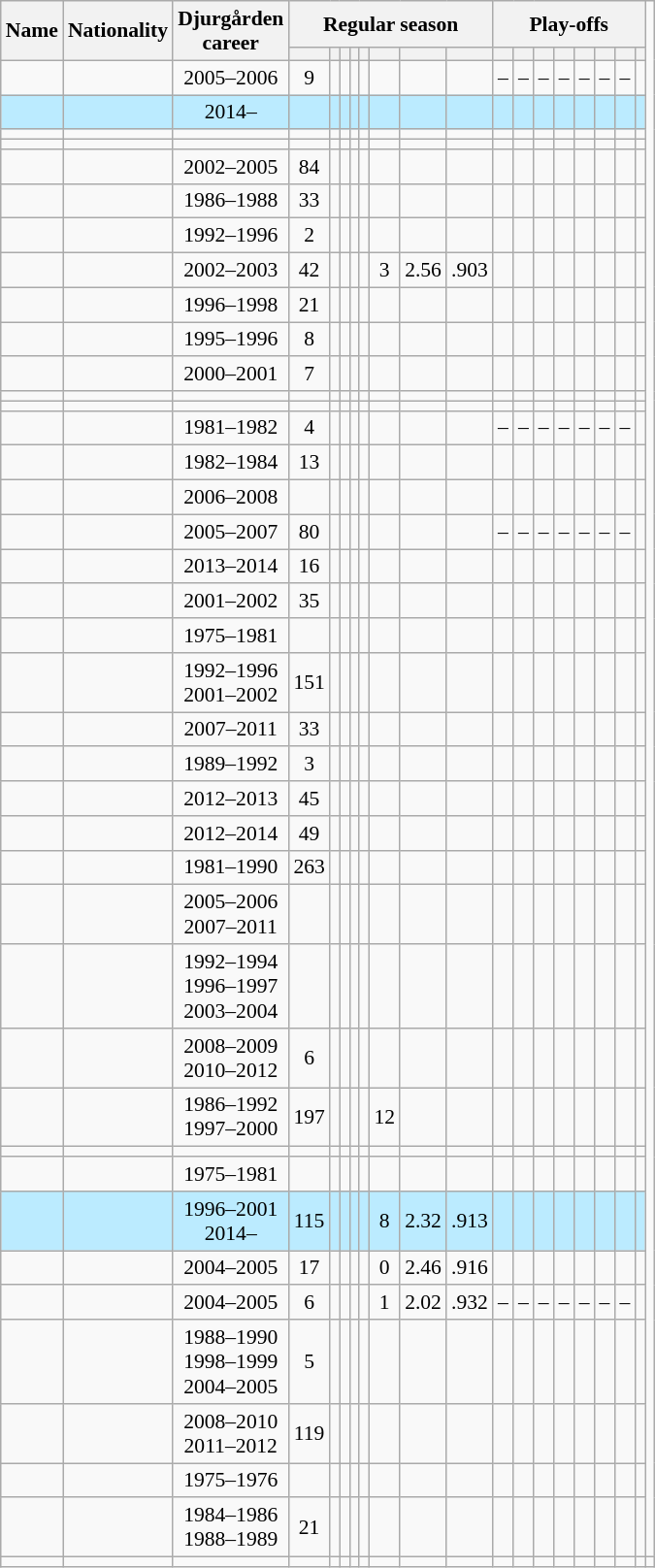<table class="wikitable sortable" style="text-align:center; font-size:90%">
<tr>
<th rowspan=2>Name</th>
<th rowspan=2>Nationality</th>
<th rowspan=2>Djurgården<br>career</th>
<th colspan=8>Regular season</th>
<th colspan=8>Play-offs</th>
</tr>
<tr>
<th></th>
<th></th>
<th></th>
<th></th>
<th></th>
<th></th>
<th></th>
<th></th>
<th></th>
<th></th>
<th></th>
<th></th>
<th></th>
<th></th>
<th></th>
<th></th>
</tr>
<tr>
<td align=left></td>
<td align=left></td>
<td>2005–2006</td>
<td>9</td>
<td></td>
<td></td>
<td></td>
<td></td>
<td></td>
<td></td>
<td></td>
<td>–</td>
<td>–</td>
<td>–</td>
<td>–</td>
<td>–</td>
<td>–</td>
<td>–</td>
<td></td>
</tr>
<tr style="background:#bbebff;">
<td align=left></td>
<td align=left></td>
<td>2014–</td>
<td></td>
<td></td>
<td></td>
<td></td>
<td></td>
<td></td>
<td></td>
<td></td>
<td></td>
<td></td>
<td></td>
<td></td>
<td></td>
<td></td>
<td></td>
<td></td>
</tr>
<tr>
<td align=left></td>
<td align=left></td>
<td></td>
<td></td>
<td></td>
<td></td>
<td></td>
<td></td>
<td></td>
<td></td>
<td></td>
<td></td>
<td></td>
<td></td>
<td></td>
<td></td>
<td></td>
<td></td>
<td></td>
</tr>
<tr>
<td align=left></td>
<td align=left></td>
<td></td>
<td></td>
<td></td>
<td></td>
<td></td>
<td></td>
<td></td>
<td></td>
<td></td>
<td></td>
<td></td>
<td></td>
<td></td>
<td></td>
<td></td>
<td></td>
<td></td>
</tr>
<tr>
<td align=left></td>
<td align=left></td>
<td>2002–2005</td>
<td>84</td>
<td></td>
<td></td>
<td></td>
<td></td>
<td></td>
<td></td>
<td></td>
<td></td>
<td></td>
<td></td>
<td></td>
<td></td>
<td></td>
<td></td>
<td></td>
</tr>
<tr>
<td align=left></td>
<td align=left></td>
<td>1986–1988</td>
<td>33</td>
<td></td>
<td></td>
<td></td>
<td></td>
<td></td>
<td></td>
<td></td>
<td></td>
<td></td>
<td></td>
<td></td>
<td></td>
<td></td>
<td></td>
<td></td>
</tr>
<tr>
<td align=left></td>
<td align=left></td>
<td>1992–1996</td>
<td>2</td>
<td></td>
<td></td>
<td></td>
<td></td>
<td></td>
<td></td>
<td></td>
<td></td>
<td></td>
<td></td>
<td></td>
<td></td>
<td></td>
<td></td>
<td></td>
</tr>
<tr>
<td align=left></td>
<td align=left></td>
<td>2002–2003</td>
<td>42</td>
<td></td>
<td></td>
<td></td>
<td></td>
<td>3</td>
<td>2.56</td>
<td>.903</td>
<td></td>
<td></td>
<td></td>
<td></td>
<td></td>
<td></td>
<td></td>
<td></td>
</tr>
<tr>
<td align=left></td>
<td align=left></td>
<td>1996–1998</td>
<td>21</td>
<td></td>
<td></td>
<td></td>
<td></td>
<td></td>
<td></td>
<td></td>
<td></td>
<td></td>
<td></td>
<td></td>
<td></td>
<td></td>
<td></td>
<td></td>
</tr>
<tr>
<td align=left></td>
<td align=left></td>
<td>1995–1996</td>
<td>8</td>
<td></td>
<td></td>
<td></td>
<td></td>
<td></td>
<td></td>
<td></td>
<td></td>
<td></td>
<td></td>
<td></td>
<td></td>
<td></td>
<td></td>
<td></td>
</tr>
<tr>
<td align=left></td>
<td align=left></td>
<td>2000–2001</td>
<td>7</td>
<td></td>
<td></td>
<td></td>
<td></td>
<td></td>
<td></td>
<td></td>
<td></td>
<td></td>
<td></td>
<td></td>
<td></td>
<td></td>
<td></td>
<td></td>
</tr>
<tr>
<td align=left></td>
<td align=left></td>
<td></td>
<td></td>
<td></td>
<td></td>
<td></td>
<td></td>
<td></td>
<td></td>
<td></td>
<td></td>
<td></td>
<td></td>
<td></td>
<td></td>
<td></td>
<td></td>
<td></td>
</tr>
<tr>
<td align=left></td>
<td align=left></td>
<td></td>
<td></td>
<td></td>
<td></td>
<td></td>
<td></td>
<td></td>
<td></td>
<td></td>
<td></td>
<td></td>
<td></td>
<td></td>
<td></td>
<td></td>
<td></td>
<td></td>
</tr>
<tr>
<td align=left></td>
<td align=left></td>
<td>1981–1982</td>
<td>4</td>
<td></td>
<td></td>
<td></td>
<td></td>
<td></td>
<td></td>
<td></td>
<td>–</td>
<td>–</td>
<td>–</td>
<td>–</td>
<td>–</td>
<td>–</td>
<td>–</td>
<td></td>
</tr>
<tr>
<td align=left></td>
<td align=left></td>
<td>1982–1984</td>
<td>13</td>
<td></td>
<td></td>
<td></td>
<td></td>
<td></td>
<td></td>
<td></td>
<td></td>
<td></td>
<td></td>
<td></td>
<td></td>
<td></td>
<td></td>
<td></td>
</tr>
<tr>
<td align=left></td>
<td align=left></td>
<td>2006–2008</td>
<td></td>
<td></td>
<td></td>
<td></td>
<td></td>
<td></td>
<td></td>
<td></td>
<td></td>
<td></td>
<td></td>
<td></td>
<td></td>
<td></td>
<td></td>
<td></td>
</tr>
<tr>
<td align=left></td>
<td align=left></td>
<td>2005–2007</td>
<td>80</td>
<td></td>
<td></td>
<td></td>
<td></td>
<td></td>
<td></td>
<td></td>
<td>–</td>
<td>–</td>
<td>–</td>
<td>–</td>
<td>–</td>
<td>–</td>
<td>–</td>
<td></td>
</tr>
<tr>
<td align=left></td>
<td align=left></td>
<td>2013–2014</td>
<td>16</td>
<td></td>
<td></td>
<td></td>
<td></td>
<td></td>
<td></td>
<td></td>
<td></td>
<td></td>
<td></td>
<td></td>
<td></td>
<td></td>
<td></td>
<td></td>
</tr>
<tr>
<td align=left></td>
<td align=left></td>
<td>2001–2002</td>
<td>35</td>
<td></td>
<td></td>
<td></td>
<td></td>
<td></td>
<td></td>
<td></td>
<td></td>
<td></td>
<td></td>
<td></td>
<td></td>
<td></td>
<td></td>
<td></td>
</tr>
<tr>
<td align=left></td>
<td align=left></td>
<td>1975–1981</td>
<td></td>
<td></td>
<td></td>
<td></td>
<td></td>
<td></td>
<td></td>
<td></td>
<td></td>
<td></td>
<td></td>
<td></td>
<td></td>
<td></td>
<td></td>
<td></td>
</tr>
<tr>
<td align=left></td>
<td align=left></td>
<td>1992–1996<br>2001–2002</td>
<td>151</td>
<td></td>
<td></td>
<td></td>
<td></td>
<td></td>
<td></td>
<td></td>
<td></td>
<td></td>
<td></td>
<td></td>
<td></td>
<td></td>
<td></td>
<td></td>
</tr>
<tr>
<td align=left></td>
<td align=left></td>
<td>2007–2011</td>
<td>33</td>
<td></td>
<td></td>
<td></td>
<td></td>
<td></td>
<td></td>
<td></td>
<td></td>
<td></td>
<td></td>
<td></td>
<td></td>
<td></td>
<td></td>
<td></td>
</tr>
<tr>
<td align=left></td>
<td align=left></td>
<td>1989–1992</td>
<td>3</td>
<td></td>
<td></td>
<td></td>
<td></td>
<td></td>
<td></td>
<td></td>
<td></td>
<td></td>
<td></td>
<td></td>
<td></td>
<td></td>
<td></td>
<td></td>
</tr>
<tr>
<td align=left></td>
<td align=left></td>
<td>2012–2013</td>
<td>45</td>
<td></td>
<td></td>
<td></td>
<td></td>
<td></td>
<td></td>
<td></td>
<td></td>
<td></td>
<td></td>
<td></td>
<td></td>
<td></td>
<td></td>
<td></td>
</tr>
<tr>
<td align=left></td>
<td align=left></td>
<td>2012–2014</td>
<td>49</td>
<td></td>
<td></td>
<td></td>
<td></td>
<td></td>
<td></td>
<td></td>
<td></td>
<td></td>
<td></td>
<td></td>
<td></td>
<td></td>
<td></td>
<td></td>
</tr>
<tr>
<td align=left></td>
<td align=left></td>
<td>1981–1990</td>
<td>263</td>
<td></td>
<td></td>
<td></td>
<td></td>
<td></td>
<td></td>
<td></td>
<td></td>
<td></td>
<td></td>
<td></td>
<td></td>
<td></td>
<td></td>
<td></td>
</tr>
<tr>
<td align=left></td>
<td align=left></td>
<td>2005–2006<br>2007–2011</td>
<td></td>
<td></td>
<td></td>
<td></td>
<td></td>
<td></td>
<td></td>
<td></td>
<td></td>
<td></td>
<td></td>
<td></td>
<td></td>
<td></td>
<td></td>
<td></td>
</tr>
<tr>
<td align=left></td>
<td align=left></td>
<td>1992–1994<br>1996–1997<br>2003–2004</td>
<td></td>
<td></td>
<td></td>
<td></td>
<td></td>
<td></td>
<td></td>
<td></td>
<td></td>
<td></td>
<td></td>
<td></td>
<td></td>
<td></td>
<td></td>
<td></td>
</tr>
<tr>
<td align=left></td>
<td align=left></td>
<td>2008–2009<br>2010–2012</td>
<td>6</td>
<td></td>
<td></td>
<td></td>
<td></td>
<td></td>
<td></td>
<td></td>
<td></td>
<td></td>
<td></td>
<td></td>
<td></td>
<td></td>
<td></td>
<td></td>
</tr>
<tr>
<td align=left></td>
<td align=left></td>
<td>1986–1992<br>1997–2000</td>
<td>197</td>
<td></td>
<td></td>
<td></td>
<td></td>
<td>12</td>
<td></td>
<td></td>
<td></td>
<td></td>
<td></td>
<td></td>
<td></td>
<td></td>
<td></td>
<td></td>
</tr>
<tr>
<td align=left></td>
<td align=left></td>
<td></td>
<td></td>
<td></td>
<td></td>
<td></td>
<td></td>
<td></td>
<td></td>
<td></td>
<td></td>
<td></td>
<td></td>
<td></td>
<td></td>
<td></td>
<td></td>
<td></td>
</tr>
<tr>
<td align=left></td>
<td align=left></td>
<td>1975–1981</td>
<td></td>
<td></td>
<td></td>
<td></td>
<td></td>
<td></td>
<td></td>
<td></td>
<td></td>
<td></td>
<td></td>
<td></td>
<td></td>
<td></td>
<td></td>
<td></td>
</tr>
<tr style="background:#bbebff;">
<td align=left></td>
<td align=left></td>
<td>1996–2001<br>2014–</td>
<td>115</td>
<td></td>
<td></td>
<td></td>
<td></td>
<td>8</td>
<td>2.32</td>
<td>.913</td>
<td></td>
<td></td>
<td></td>
<td></td>
<td></td>
<td></td>
<td></td>
<td></td>
</tr>
<tr>
<td align=left></td>
<td align=left></td>
<td>2004–2005</td>
<td>17</td>
<td></td>
<td></td>
<td></td>
<td></td>
<td>0</td>
<td>2.46</td>
<td>.916</td>
<td></td>
<td></td>
<td></td>
<td></td>
<td></td>
<td></td>
<td></td>
<td></td>
</tr>
<tr>
<td align=left></td>
<td align=left></td>
<td>2004–2005</td>
<td>6</td>
<td></td>
<td></td>
<td></td>
<td></td>
<td>1</td>
<td>2.02</td>
<td>.932</td>
<td>–</td>
<td>–</td>
<td>–</td>
<td>–</td>
<td>–</td>
<td>–</td>
<td>–</td>
<td></td>
</tr>
<tr>
<td align=left></td>
<td align=left></td>
<td>1988–1990<br>1998–1999<br>2004–2005</td>
<td>5</td>
<td></td>
<td></td>
<td></td>
<td></td>
<td></td>
<td></td>
<td></td>
<td></td>
<td></td>
<td></td>
<td></td>
<td></td>
<td></td>
<td></td>
<td></td>
</tr>
<tr>
<td align=left></td>
<td align=left></td>
<td>2008–2010<br>2011–2012</td>
<td>119</td>
<td></td>
<td></td>
<td></td>
<td></td>
<td></td>
<td></td>
<td></td>
<td></td>
<td></td>
<td></td>
<td></td>
<td></td>
<td></td>
<td></td>
<td></td>
</tr>
<tr>
<td align=left></td>
<td align=left></td>
<td>1975–1976</td>
<td></td>
<td></td>
<td></td>
<td></td>
<td></td>
<td></td>
<td></td>
<td></td>
<td></td>
<td></td>
<td></td>
<td></td>
<td></td>
<td></td>
<td></td>
<td></td>
</tr>
<tr>
<td align=left></td>
<td align=left></td>
<td>1984–1986<br>1988–1989</td>
<td>21</td>
<td></td>
<td></td>
<td></td>
<td></td>
<td></td>
<td></td>
<td></td>
<td></td>
<td></td>
<td></td>
<td></td>
<td></td>
<td></td>
<td></td>
<td></td>
</tr>
<tr>
<td></td>
<td></td>
<td></td>
<td></td>
<td></td>
<td></td>
<td></td>
<td></td>
<td></td>
<td></td>
<td></td>
<td></td>
<td></td>
<td></td>
<td></td>
<td></td>
<td></td>
<td></td>
<td></td>
<td></td>
</tr>
</table>
